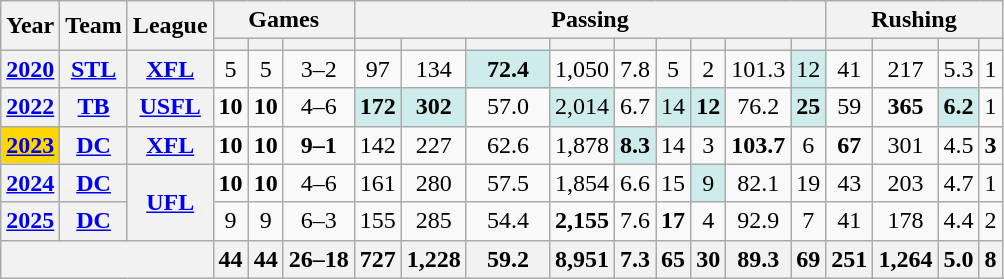<table class="wikitable" style="text-align:center;">
<tr>
<th rowspan="2">Year</th>
<th rowspan="2">Team</th>
<th rowspan="2">League</th>
<th colspan="3">Games</th>
<th colspan="9">Passing</th>
<th colspan="4">Rushing</th>
</tr>
<tr>
<th></th>
<th></th>
<th></th>
<th></th>
<th></th>
<th></th>
<th></th>
<th></th>
<th></th>
<th></th>
<th></th>
<th></th>
<th></th>
<th></th>
<th></th>
<th></th>
</tr>
<tr>
<th><a href='#'>2020</a></th>
<th><a href='#'>STL</a></th>
<th><a href='#'>XFL</a></th>
<td>5</td>
<td>5</td>
<td>3–2</td>
<td>97</td>
<td>134</td>
<td style="background:#cfecec; width:3em;"><strong>72.4</strong></td>
<td>1,050</td>
<td>7.8</td>
<td>5</td>
<td>2</td>
<td>101.3</td>
<td style="background:#cfecec;">12</td>
<td>41</td>
<td>217</td>
<td>5.3</td>
<td>1</td>
</tr>
<tr>
<th><a href='#'>2022</a></th>
<th><a href='#'>TB</a></th>
<th><a href='#'>USFL</a></th>
<td><strong>10</strong></td>
<td><strong>10</strong></td>
<td>4–6</td>
<td style="background:#cfecec;"><strong>172</strong></td>
<td style="background:#cfecec;"><strong>302</strong></td>
<td>57.0</td>
<td style="background:#cfecec;">2,014</td>
<td>6.7</td>
<td style="background:#cfecec;">14</td>
<td style="background:#cfecec;"><strong>12</strong></td>
<td>76.2</td>
<td style="background:#cfecec;"><strong>25</strong></td>
<td>59</td>
<td><strong>365</strong></td>
<td style="background:#cfecec;"><strong>6.2</strong></td>
<td>1</td>
</tr>
<tr>
<th style="background:#ffd700;"><a href='#'>2023</a></th>
<th><a href='#'>DC</a></th>
<th><a href='#'>XFL</a></th>
<td><strong>10</strong></td>
<td><strong>10</strong></td>
<td><strong>9–1</strong></td>
<td>142</td>
<td>227</td>
<td>62.6</td>
<td>1,878</td>
<td style="background:#cfecec;"><strong>8.3</strong></td>
<td>14</td>
<td>3</td>
<td><strong>103.7</strong></td>
<td>6</td>
<td><strong>67</strong></td>
<td>301</td>
<td>4.5</td>
<td><strong>3</strong></td>
</tr>
<tr>
<th><a href='#'>2024</a></th>
<th><a href='#'>DC</a></th>
<th rowspan="2"><a href='#'>UFL</a></th>
<td><strong>10</strong></td>
<td><strong>10</strong></td>
<td>4–6</td>
<td>161</td>
<td>280</td>
<td>57.5</td>
<td>1,854</td>
<td>6.6</td>
<td>15</td>
<td style="background:#cfecec;">9</td>
<td>82.1</td>
<td>19</td>
<td>43</td>
<td>203</td>
<td>4.7</td>
<td>1</td>
</tr>
<tr>
<th><a href='#'>2025</a></th>
<th><a href='#'>DC</a></th>
<td>9</td>
<td>9</td>
<td>6–3</td>
<td>155</td>
<td>285</td>
<td>54.4</td>
<td><strong>2,155</strong></td>
<td>7.6</td>
<td><strong>17</strong></td>
<td>4</td>
<td>92.9</td>
<td>7</td>
<td>41</td>
<td>178</td>
<td>4.4</td>
<td>2</td>
</tr>
<tr>
<th colspan="3"></th>
<th>44</th>
<th>44</th>
<th>26–18</th>
<th>727</th>
<th>1,228</th>
<th>59.2</th>
<th>8,951</th>
<th>7.3</th>
<th>65</th>
<th>30</th>
<th>89.3</th>
<th>69</th>
<th>251</th>
<th>1,264</th>
<th>5.0</th>
<th>8</th>
</tr>
</table>
